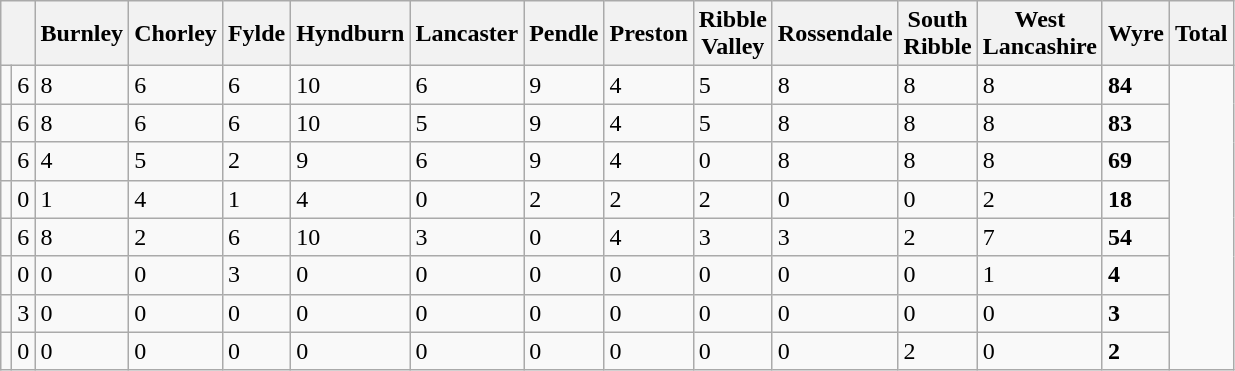<table class="wikitable" style="right; width:45%">
<tr>
<th colspan="2"></th>
<th colspan="1" !>Burnley</th>
<th>Chorley</th>
<th>Fylde</th>
<th>Hyndburn</th>
<th>Lancaster</th>
<th>Pendle</th>
<th>Preston</th>
<th>Ribble Valley</th>
<th>Rossendale</th>
<th>South Ribble</th>
<th>West Lancashire</th>
<th>Wyre</th>
<th>Total</th>
</tr>
<tr>
<td></td>
<td>6</td>
<td>8</td>
<td>6</td>
<td>6</td>
<td>10</td>
<td>6</td>
<td>9</td>
<td>4</td>
<td>5</td>
<td>8</td>
<td>8</td>
<td>8</td>
<td><strong>84</strong></td>
</tr>
<tr>
<td></td>
<td>6</td>
<td>8</td>
<td>6</td>
<td>6</td>
<td>10</td>
<td>5</td>
<td>9</td>
<td>4</td>
<td>5</td>
<td>8</td>
<td>8</td>
<td>8</td>
<td><strong>83</strong></td>
</tr>
<tr>
<td></td>
<td>6</td>
<td>4</td>
<td>5</td>
<td>2</td>
<td>9</td>
<td>6</td>
<td>9</td>
<td>4</td>
<td>0</td>
<td>8</td>
<td>8</td>
<td>8</td>
<td><strong>69</strong></td>
</tr>
<tr>
<td></td>
<td>0</td>
<td>1</td>
<td>4</td>
<td>1</td>
<td>4</td>
<td>0</td>
<td>2</td>
<td>2</td>
<td>2</td>
<td>0</td>
<td>0</td>
<td>2</td>
<td><strong>18</strong></td>
</tr>
<tr>
<td></td>
<td>6</td>
<td>8</td>
<td>2</td>
<td>6</td>
<td>10</td>
<td>3</td>
<td>0</td>
<td>4</td>
<td>3</td>
<td>3</td>
<td>2</td>
<td>7</td>
<td><strong>54</strong></td>
</tr>
<tr>
<td></td>
<td>0</td>
<td>0</td>
<td>0</td>
<td>3</td>
<td>0</td>
<td>0</td>
<td>0</td>
<td>0</td>
<td>0</td>
<td>0</td>
<td>0</td>
<td>1</td>
<td><strong>4</strong></td>
</tr>
<tr>
<td></td>
<td>3</td>
<td>0</td>
<td>0</td>
<td>0</td>
<td>0</td>
<td>0</td>
<td>0</td>
<td>0</td>
<td>0</td>
<td>0</td>
<td>0</td>
<td>0</td>
<td><strong>3</strong></td>
</tr>
<tr>
<td></td>
<td>0</td>
<td>0</td>
<td>0</td>
<td>0</td>
<td>0</td>
<td>0</td>
<td>0</td>
<td>0</td>
<td>0</td>
<td>0</td>
<td>2</td>
<td>0</td>
<td><strong>2</strong></td>
</tr>
</table>
